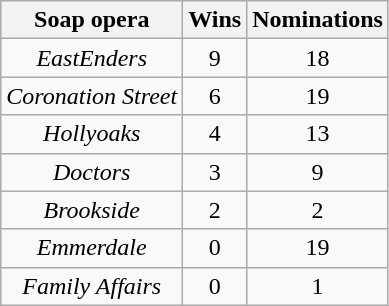<table class="wikitable" style="text-align: center">
<tr>
<th scope="col">Soap opera</th>
<th scope="col">Wins</th>
<th scope="col">Nominations</th>
</tr>
<tr>
<td><em>EastEnders</em></td>
<td>9</td>
<td>18</td>
</tr>
<tr>
<td><em>Coronation Street</em></td>
<td>6</td>
<td>19</td>
</tr>
<tr>
<td><em>Hollyoaks</em></td>
<td>4</td>
<td>13</td>
</tr>
<tr>
<td><em>Doctors</em></td>
<td>3</td>
<td>9</td>
</tr>
<tr>
<td><em>Brookside</em></td>
<td>2</td>
<td>2</td>
</tr>
<tr>
<td><em>Emmerdale</em></td>
<td>0</td>
<td>19</td>
</tr>
<tr>
<td><em>Family Affairs</em></td>
<td>0</td>
<td>1</td>
</tr>
</table>
